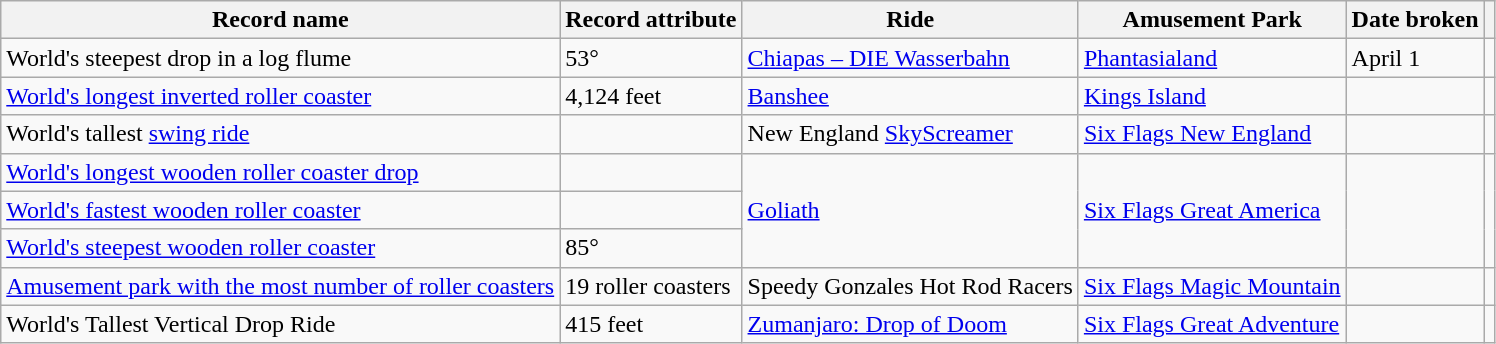<table class="wikitable sortable">
<tr>
<th>Record name</th>
<th class="unsortable">Record attribute</th>
<th>Ride</th>
<th>Amusement Park</th>
<th>Date broken</th>
<th class="unsortable"></th>
</tr>
<tr>
<td>World's steepest drop in a log flume</td>
<td>53°</td>
<td><a href='#'>Chiapas – DIE Wasserbahn</a></td>
<td><a href='#'>Phantasialand</a></td>
<td>April 1</td>
<td></td>
</tr>
<tr>
<td><a href='#'>World's longest inverted roller coaster</a></td>
<td>4,124 feet</td>
<td><a href='#'>Banshee</a></td>
<td><a href='#'>Kings Island</a></td>
<td></td>
<td></td>
</tr>
<tr>
<td>World's tallest <a href='#'>swing ride</a></td>
<td></td>
<td>New England <a href='#'>SkyScreamer</a></td>
<td><a href='#'>Six Flags New England</a></td>
<td></td>
<td></td>
</tr>
<tr>
<td><a href='#'>World's longest wooden roller coaster drop</a></td>
<td></td>
<td rowspan=3><a href='#'>Goliath</a></td>
<td rowspan=3><a href='#'>Six Flags Great America</a></td>
<td rowspan=3></td>
<td rowspan=3></td>
</tr>
<tr>
<td><a href='#'>World's fastest wooden roller coaster</a></td>
<td></td>
</tr>
<tr>
<td><a href='#'>World's steepest wooden roller coaster</a></td>
<td>85°</td>
</tr>
<tr>
<td><a href='#'>Amusement park with the most number of roller coasters</a></td>
<td>19 roller coasters</td>
<td>Speedy Gonzales Hot Rod Racers</td>
<td><a href='#'>Six Flags Magic Mountain</a></td>
<td></td>
<td></td>
</tr>
<tr>
<td>World's Tallest Vertical Drop Ride</td>
<td>415 feet</td>
<td><a href='#'>Zumanjaro: Drop of Doom</a></td>
<td><a href='#'>Six Flags Great Adventure</a></td>
<td></td>
<td></td>
</tr>
</table>
